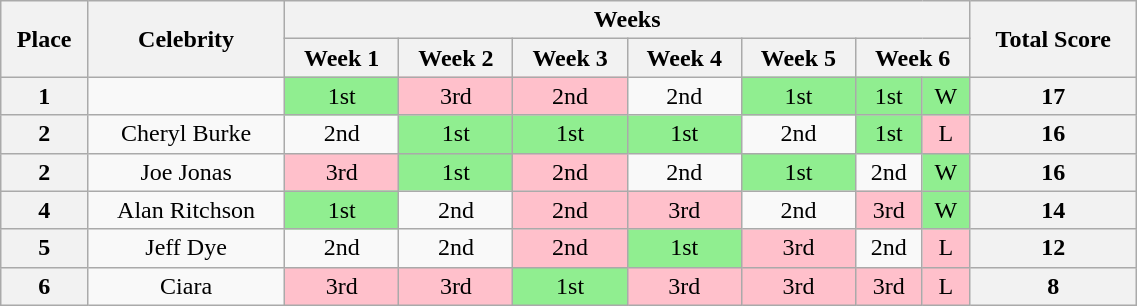<table class="wikitable" style="text-align:center; width:60%;">
<tr>
<th rowspan="2">Place</th>
<th rowspan="2">Celebrity</th>
<th colspan="7">Weeks</th>
<th rowspan="2">Total Score</th>
</tr>
<tr>
<th>Week 1</th>
<th>Week 2</th>
<th>Week 3</th>
<th>Week 4</th>
<th>Week 5</th>
<th colspan="2">Week 6</th>
</tr>
<tr>
<th>1</th>
<td></td>
<td bgcolor="lightgreen">1st</td>
<td bgcolor="pink">3rd</td>
<td bgcolor="pink">2nd</td>
<td>2nd</td>
<td bgcolor="lightgreen">1st</td>
<td bgcolor="lightgreen">1st</td>
<td bgcolor="lightgreen">W</td>
<th>17</th>
</tr>
<tr>
<th>2</th>
<td>Cheryl Burke</td>
<td>2nd</td>
<td bgcolor="lightgreen">1st</td>
<td bgcolor="lightgreen">1st</td>
<td bgcolor="lightgreen">1st</td>
<td>2nd</td>
<td bgcolor="lightgreen">1st</td>
<td bgcolor="pink">L</td>
<th>16</th>
</tr>
<tr>
<th>2</th>
<td>Joe Jonas</td>
<td bgcolor="pink">3rd</td>
<td bgcolor="lightgreen">1st</td>
<td bgcolor="pink">2nd</td>
<td>2nd</td>
<td bgcolor="lightgreen">1st</td>
<td>2nd</td>
<td bgcolor="lightgreen">W</td>
<th>16</th>
</tr>
<tr>
<th>4</th>
<td>Alan Ritchson</td>
<td bgcolor="lightgreen">1st</td>
<td>2nd</td>
<td bgcolor="pink">2nd</td>
<td bgcolor="pink">3rd</td>
<td>2nd</td>
<td bgcolor="pink">3rd</td>
<td bgcolor="lightgreen">W</td>
<th>14</th>
</tr>
<tr>
<th>5</th>
<td>Jeff Dye</td>
<td>2nd</td>
<td>2nd</td>
<td bgcolor="pink">2nd</td>
<td bgcolor="lightgreen">1st</td>
<td bgcolor="pink">3rd</td>
<td>2nd</td>
<td bgcolor="pink">L</td>
<th>12</th>
</tr>
<tr>
<th>6</th>
<td>Ciara</td>
<td bgcolor="pink">3rd</td>
<td bgcolor="pink">3rd</td>
<td bgcolor="lightgreen">1st</td>
<td bgcolor="pink">3rd</td>
<td bgcolor="pink">3rd</td>
<td bgcolor="pink">3rd</td>
<td bgcolor="pink">L</td>
<th>8</th>
</tr>
</table>
